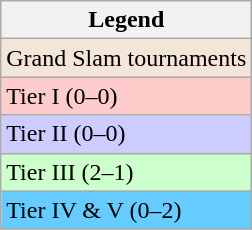<table class="wikitable sortable mw-collapsible mw-collapsed">
<tr>
<th>Legend</th>
</tr>
<tr>
<td align=center colspan=2 style="background:#f3e6d7;">Grand Slam tournaments</td>
</tr>
<tr>
<td bgcolor=#ffcccc>Tier I (0–0)</td>
</tr>
<tr>
<td bgcolor=#ccccff>Tier II (0–0)</td>
</tr>
<tr>
<td bgcolor=#CCFFCC>Tier III (2–1)</td>
</tr>
<tr>
<td bgcolor=#66CCFF>Tier IV & V (0–2)</td>
</tr>
</table>
